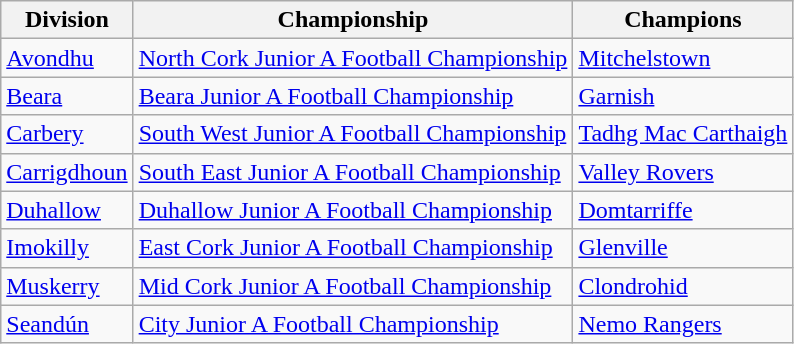<table class="wikitable">
<tr>
<th>Division</th>
<th>Championship</th>
<th>Champions</th>
</tr>
<tr>
<td><a href='#'>Avondhu</a></td>
<td><a href='#'>North Cork Junior A Football Championship</a></td>
<td><a href='#'>Mitchelstown</a></td>
</tr>
<tr>
<td><a href='#'>Beara</a></td>
<td><a href='#'>Beara Junior A Football Championship</a></td>
<td><a href='#'>Garnish</a></td>
</tr>
<tr>
<td><a href='#'>Carbery</a></td>
<td><a href='#'>South West Junior A Football Championship</a></td>
<td><a href='#'>Tadhg Mac Carthaigh</a></td>
</tr>
<tr>
<td><a href='#'>Carrigdhoun</a></td>
<td><a href='#'>South East Junior A Football Championship</a></td>
<td><a href='#'>Valley Rovers</a></td>
</tr>
<tr>
<td><a href='#'>Duhallow</a></td>
<td><a href='#'>Duhallow Junior A Football Championship</a></td>
<td><a href='#'>Domtarriffe</a></td>
</tr>
<tr>
<td><a href='#'>Imokilly</a></td>
<td><a href='#'>East Cork Junior A Football Championship</a></td>
<td><a href='#'>Glenville</a></td>
</tr>
<tr>
<td><a href='#'>Muskerry</a></td>
<td><a href='#'>Mid Cork Junior A Football Championship</a></td>
<td><a href='#'>Clondrohid</a></td>
</tr>
<tr>
<td><a href='#'>Seandún</a></td>
<td><a href='#'>City Junior A Football Championship</a></td>
<td><a href='#'>Nemo Rangers</a></td>
</tr>
</table>
